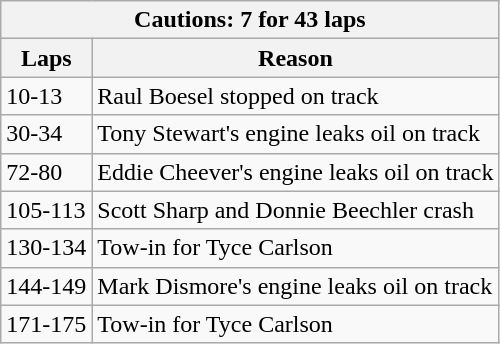<table class="wikitable">
<tr>
<th colspan=2>Cautions: 7 for 43 laps</th>
</tr>
<tr>
<th>Laps</th>
<th>Reason</th>
</tr>
<tr>
<td>10-13</td>
<td>Raul Boesel stopped on track</td>
</tr>
<tr>
<td>30-34</td>
<td>Tony Stewart's engine leaks oil on track</td>
</tr>
<tr>
<td>72-80</td>
<td>Eddie Cheever's engine leaks oil on track</td>
</tr>
<tr>
<td>105-113</td>
<td>Scott Sharp and Donnie Beechler crash</td>
</tr>
<tr>
<td>130-134</td>
<td>Tow-in for Tyce Carlson</td>
</tr>
<tr>
<td>144-149</td>
<td>Mark Dismore's engine leaks oil on track</td>
</tr>
<tr>
<td>171-175</td>
<td>Tow-in for Tyce Carlson</td>
</tr>
</table>
